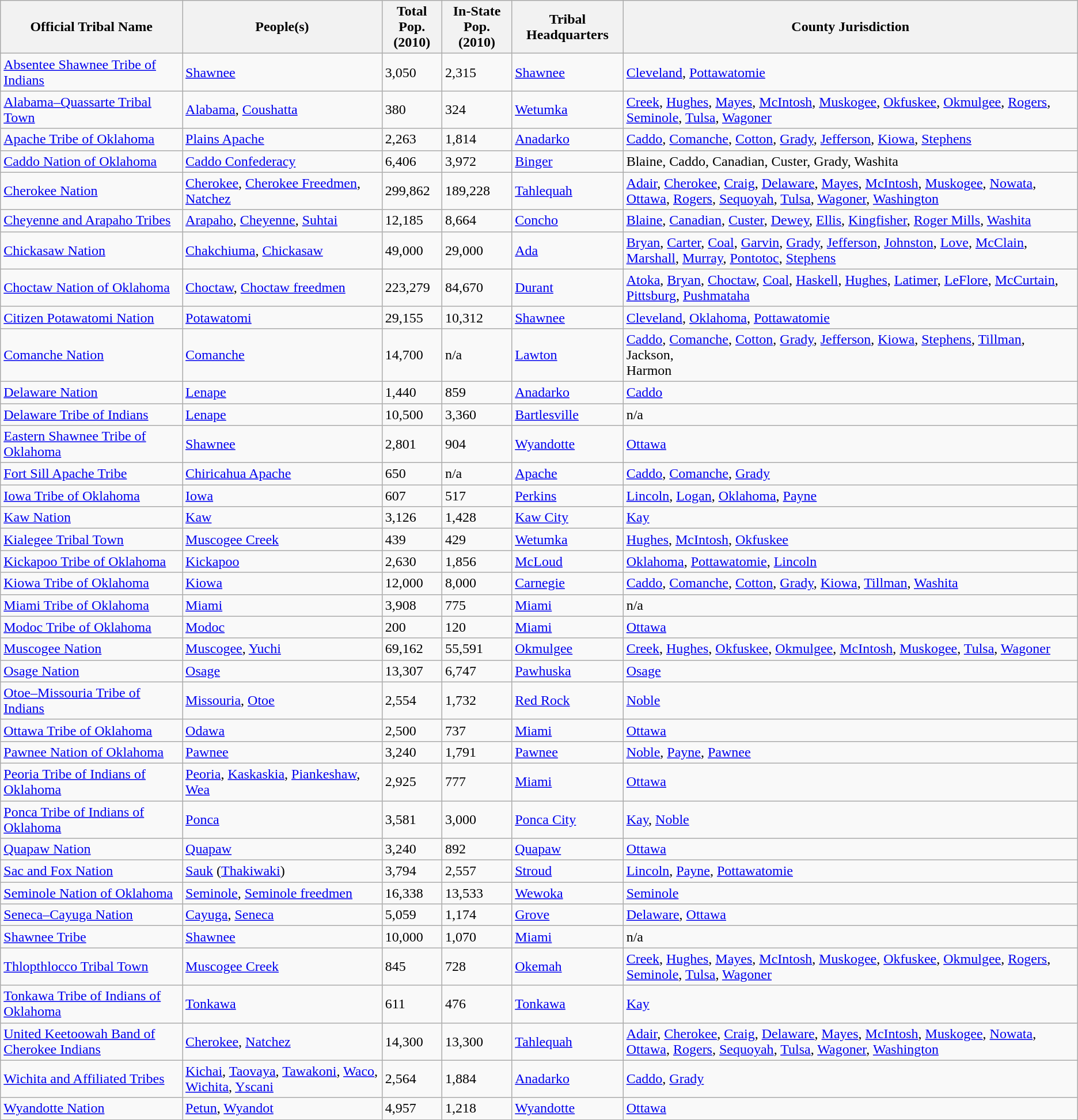<table class="wikitable sortable">
<tr>
<th>Official Tribal Name</th>
<th>People(s)</th>
<th>Total Pop.<br>(2010) </th>
<th>In-State Pop.<br>(2010) </th>
<th>Tribal Headquarters</th>
<th class="unsortable">County Jurisdiction</th>
</tr>
<tr>
<td><a href='#'>Absentee Shawnee Tribe of Indians</a></td>
<td><a href='#'>Shawnee</a></td>
<td>3,050</td>
<td>2,315</td>
<td><a href='#'>Shawnee</a></td>
<td><a href='#'>Cleveland</a>, <a href='#'>Pottawatomie</a></td>
</tr>
<tr>
<td><a href='#'>Alabama–Quassarte Tribal Town</a></td>
<td><a href='#'>Alabama</a>, <a href='#'>Coushatta</a></td>
<td>380</td>
<td>324</td>
<td><a href='#'>Wetumka</a></td>
<td><a href='#'>Creek</a>, <a href='#'>Hughes</a>, <a href='#'>Mayes</a>, <a href='#'>McIntosh</a>, <a href='#'>Muskogee</a>, <a href='#'>Okfuskee</a>, <a href='#'>Okmulgee</a>, <a href='#'>Rogers</a>, <a href='#'>Seminole</a>, <a href='#'>Tulsa</a>, <a href='#'>Wagoner</a></td>
</tr>
<tr>
<td><a href='#'>Apache Tribe of Oklahoma</a></td>
<td><a href='#'>Plains Apache</a></td>
<td>2,263</td>
<td>1,814</td>
<td><a href='#'>Anadarko</a></td>
<td><a href='#'>Caddo</a>, <a href='#'>Comanche</a>, <a href='#'>Cotton</a>, <a href='#'>Grady</a>, <a href='#'>Jefferson</a>, <a href='#'>Kiowa</a>, <a href='#'>Stephens</a></td>
</tr>
<tr>
<td><a href='#'>Caddo Nation of Oklahoma</a></td>
<td><a href='#'>Caddo Confederacy</a></td>
<td>6,406</td>
<td>3,972</td>
<td><a href='#'>Binger</a></td>
<td>Blaine, Caddo, Canadian, Custer, Grady, Washita</td>
</tr>
<tr>
<td><a href='#'>Cherokee Nation</a></td>
<td><a href='#'>Cherokee</a>, <a href='#'>Cherokee Freedmen</a>, <a href='#'>Natchez</a></td>
<td>299,862</td>
<td>189,228</td>
<td><a href='#'>Tahlequah</a></td>
<td><a href='#'>Adair</a>, <a href='#'>Cherokee</a>, <a href='#'>Craig</a>, <a href='#'>Delaware</a>, <a href='#'>Mayes</a>, <a href='#'>McIntosh</a>, <a href='#'>Muskogee</a>, <a href='#'>Nowata</a>, <a href='#'>Ottawa</a>, <a href='#'>Rogers</a>, <a href='#'>Sequoyah</a>, <a href='#'>Tulsa</a>, <a href='#'>Wagoner</a>, <a href='#'>Washington</a></td>
</tr>
<tr>
<td><a href='#'>Cheyenne and Arapaho Tribes</a></td>
<td><a href='#'>Arapaho</a>, <a href='#'>Cheyenne</a>, <a href='#'>Suhtai</a></td>
<td>12,185</td>
<td>8,664</td>
<td><a href='#'>Concho</a></td>
<td><a href='#'>Blaine</a>, <a href='#'>Canadian</a>, <a href='#'>Custer</a>, <a href='#'>Dewey</a>, <a href='#'>Ellis</a>, <a href='#'>Kingfisher</a>, <a href='#'>Roger Mills</a>, <a href='#'>Washita</a></td>
</tr>
<tr>
<td><a href='#'>Chickasaw Nation</a></td>
<td><a href='#'>Chakchiuma</a>, <a href='#'>Chickasaw</a></td>
<td>49,000</td>
<td>29,000</td>
<td><a href='#'>Ada</a></td>
<td><a href='#'>Bryan</a>, <a href='#'>Carter</a>, <a href='#'>Coal</a>, <a href='#'>Garvin</a>, <a href='#'>Grady</a>, <a href='#'>Jefferson</a>, <a href='#'>Johnston</a>, <a href='#'>Love</a>, <a href='#'>McClain</a>, <a href='#'>Marshall</a>, <a href='#'>Murray</a>, <a href='#'>Pontotoc</a>, <a href='#'>Stephens</a></td>
</tr>
<tr>
<td><a href='#'>Choctaw Nation of Oklahoma</a></td>
<td><a href='#'>Choctaw</a>, <a href='#'>Choctaw freedmen</a></td>
<td>223,279</td>
<td>84,670</td>
<td><a href='#'>Durant</a></td>
<td><a href='#'>Atoka</a>, <a href='#'>Bryan</a>, <a href='#'>Choctaw</a>, <a href='#'>Coal</a>, <a href='#'>Haskell</a>, <a href='#'>Hughes</a>, <a href='#'>Latimer</a>, <a href='#'>LeFlore</a>, <a href='#'>McCurtain</a>, <a href='#'>Pittsburg</a>, <a href='#'>Pushmataha</a></td>
</tr>
<tr>
<td><a href='#'>Citizen Potawatomi Nation</a></td>
<td><a href='#'>Potawatomi</a></td>
<td>29,155</td>
<td>10,312</td>
<td><a href='#'>Shawnee</a></td>
<td><a href='#'>Cleveland</a>, <a href='#'>Oklahoma</a>, <a href='#'>Pottawatomie</a></td>
</tr>
<tr>
<td><a href='#'>Comanche Nation</a></td>
<td><a href='#'>Comanche</a></td>
<td>14,700</td>
<td>n/a</td>
<td><a href='#'>Lawton</a></td>
<td><a href='#'>Caddo</a>, <a href='#'>Comanche</a>, <a href='#'>Cotton</a>, <a href='#'>Grady</a>, <a href='#'>Jefferson</a>, <a href='#'>Kiowa</a>, <a href='#'>Stephens</a>, <a href='#'>Tillman</a>, Jackson,<br>Harmon</td>
</tr>
<tr>
<td><a href='#'>Delaware Nation</a></td>
<td><a href='#'>Lenape</a></td>
<td>1,440</td>
<td>859</td>
<td><a href='#'>Anadarko</a></td>
<td><a href='#'>Caddo</a></td>
</tr>
<tr>
<td><a href='#'>Delaware Tribe of Indians</a></td>
<td><a href='#'>Lenape</a></td>
<td>10,500</td>
<td>3,360</td>
<td><a href='#'>Bartlesville</a></td>
<td>n/a</td>
</tr>
<tr>
<td><a href='#'>Eastern Shawnee Tribe of Oklahoma</a></td>
<td><a href='#'>Shawnee</a></td>
<td>2,801</td>
<td>904</td>
<td><a href='#'>Wyandotte</a></td>
<td><a href='#'>Ottawa</a></td>
</tr>
<tr>
<td><a href='#'>Fort Sill Apache Tribe</a></td>
<td><a href='#'>Chiricahua Apache</a></td>
<td>650</td>
<td>n/a</td>
<td><a href='#'>Apache</a></td>
<td><a href='#'>Caddo</a>, <a href='#'>Comanche</a>, <a href='#'>Grady</a></td>
</tr>
<tr>
<td><a href='#'>Iowa Tribe of Oklahoma</a></td>
<td><a href='#'>Iowa</a></td>
<td>607</td>
<td>517</td>
<td><a href='#'>Perkins</a></td>
<td><a href='#'>Lincoln</a>, <a href='#'>Logan</a>, <a href='#'>Oklahoma</a>, <a href='#'>Payne</a></td>
</tr>
<tr>
<td><a href='#'>Kaw Nation</a></td>
<td><a href='#'>Kaw</a></td>
<td>3,126</td>
<td>1,428</td>
<td><a href='#'>Kaw City</a></td>
<td><a href='#'>Kay</a></td>
</tr>
<tr>
<td><a href='#'>Kialegee Tribal Town</a></td>
<td><a href='#'>Muscogee Creek</a></td>
<td>439</td>
<td>429</td>
<td><a href='#'>Wetumka</a></td>
<td><a href='#'>Hughes</a>, <a href='#'>McIntosh</a>, <a href='#'>Okfuskee</a></td>
</tr>
<tr>
<td><a href='#'>Kickapoo Tribe of Oklahoma</a></td>
<td><a href='#'>Kickapoo</a></td>
<td>2,630</td>
<td>1,856</td>
<td><a href='#'>McLoud</a></td>
<td><a href='#'>Oklahoma</a>, <a href='#'>Pottawatomie</a>, <a href='#'>Lincoln</a></td>
</tr>
<tr>
<td><a href='#'>Kiowa Tribe of Oklahoma</a></td>
<td><a href='#'>Kiowa</a></td>
<td>12,000</td>
<td>8,000</td>
<td><a href='#'>Carnegie</a></td>
<td><a href='#'>Caddo</a>, <a href='#'>Comanche</a>, <a href='#'>Cotton</a>, <a href='#'>Grady</a>, <a href='#'>Kiowa</a>, <a href='#'>Tillman</a>, <a href='#'>Washita</a></td>
</tr>
<tr>
<td><a href='#'>Miami Tribe of Oklahoma</a></td>
<td><a href='#'>Miami</a></td>
<td>3,908</td>
<td>775</td>
<td><a href='#'>Miami</a></td>
<td>n/a</td>
</tr>
<tr>
<td><a href='#'>Modoc Tribe of Oklahoma</a></td>
<td><a href='#'>Modoc</a></td>
<td>200</td>
<td>120</td>
<td><a href='#'>Miami</a></td>
<td><a href='#'>Ottawa</a></td>
</tr>
<tr>
<td><a href='#'>Muscogee Nation</a></td>
<td><a href='#'>Muscogee</a>, <a href='#'>Yuchi</a></td>
<td>69,162</td>
<td>55,591</td>
<td><a href='#'>Okmulgee</a></td>
<td><a href='#'>Creek</a>, <a href='#'>Hughes</a>, <a href='#'>Okfuskee</a>, <a href='#'>Okmulgee</a>, <a href='#'>McIntosh</a>, <a href='#'>Muskogee</a>, <a href='#'>Tulsa</a>, <a href='#'>Wagoner</a></td>
</tr>
<tr>
<td><a href='#'>Osage Nation</a></td>
<td><a href='#'>Osage</a></td>
<td>13,307</td>
<td>6,747</td>
<td><a href='#'>Pawhuska</a></td>
<td><a href='#'>Osage</a></td>
</tr>
<tr>
<td><a href='#'>Otoe–Missouria Tribe of Indians</a></td>
<td><a href='#'>Missouria</a>, <a href='#'>Otoe</a></td>
<td>2,554</td>
<td>1,732</td>
<td><a href='#'>Red Rock</a></td>
<td><a href='#'>Noble</a></td>
</tr>
<tr>
<td><a href='#'>Ottawa Tribe of Oklahoma</a></td>
<td><a href='#'>Odawa</a></td>
<td>2,500</td>
<td>737</td>
<td><a href='#'>Miami</a></td>
<td><a href='#'>Ottawa</a></td>
</tr>
<tr>
<td><a href='#'>Pawnee Nation of Oklahoma</a></td>
<td><a href='#'>Pawnee</a></td>
<td>3,240</td>
<td>1,791</td>
<td><a href='#'>Pawnee</a></td>
<td><a href='#'>Noble</a>, <a href='#'>Payne</a>, <a href='#'>Pawnee</a></td>
</tr>
<tr>
<td><a href='#'>Peoria Tribe of Indians of Oklahoma</a></td>
<td><a href='#'>Peoria</a>, <a href='#'>Kaskaskia</a>, <a href='#'>Piankeshaw</a>, <a href='#'>Wea</a></td>
<td>2,925</td>
<td>777</td>
<td><a href='#'>Miami</a></td>
<td><a href='#'>Ottawa</a></td>
</tr>
<tr>
<td><a href='#'>Ponca Tribe of Indians of Oklahoma</a></td>
<td><a href='#'>Ponca</a></td>
<td>3,581</td>
<td>3,000</td>
<td><a href='#'>Ponca City</a></td>
<td><a href='#'>Kay</a>, <a href='#'>Noble</a></td>
</tr>
<tr>
<td><a href='#'>Quapaw Nation</a></td>
<td><a href='#'>Quapaw</a></td>
<td>3,240</td>
<td>892</td>
<td><a href='#'>Quapaw</a></td>
<td><a href='#'>Ottawa</a></td>
</tr>
<tr>
<td><a href='#'>Sac and Fox Nation</a></td>
<td><a href='#'>Sauk</a> (<a href='#'>Thakiwaki</a>)</td>
<td>3,794</td>
<td>2,557</td>
<td><a href='#'>Stroud</a></td>
<td><a href='#'>Lincoln</a>, <a href='#'>Payne</a>, <a href='#'>Pottawatomie</a></td>
</tr>
<tr>
<td><a href='#'>Seminole Nation of Oklahoma</a></td>
<td><a href='#'>Seminole</a>, <a href='#'>Seminole freedmen</a></td>
<td>16,338</td>
<td>13,533</td>
<td><a href='#'>Wewoka</a></td>
<td><a href='#'>Seminole</a></td>
</tr>
<tr>
<td><a href='#'>Seneca–Cayuga Nation</a></td>
<td><a href='#'>Cayuga</a>, <a href='#'>Seneca</a></td>
<td>5,059</td>
<td>1,174</td>
<td><a href='#'>Grove</a></td>
<td><a href='#'>Delaware</a>, <a href='#'>Ottawa</a></td>
</tr>
<tr>
<td><a href='#'>Shawnee Tribe</a></td>
<td><a href='#'>Shawnee</a></td>
<td>10,000</td>
<td>1,070</td>
<td><a href='#'>Miami</a></td>
<td>n/a</td>
</tr>
<tr>
<td><a href='#'>Thlopthlocco Tribal Town</a></td>
<td><a href='#'>Muscogee Creek</a></td>
<td>845</td>
<td>728</td>
<td><a href='#'>Okemah</a></td>
<td><a href='#'>Creek</a>, <a href='#'>Hughes</a>, <a href='#'>Mayes</a>, <a href='#'>McIntosh</a>, <a href='#'>Muskogee</a>, <a href='#'>Okfuskee</a>, <a href='#'>Okmulgee</a>, <a href='#'>Rogers</a>, <a href='#'>Seminole</a>, <a href='#'>Tulsa</a>, <a href='#'>Wagoner</a></td>
</tr>
<tr>
<td><a href='#'>Tonkawa Tribe of Indians of Oklahoma</a></td>
<td><a href='#'>Tonkawa</a></td>
<td>611</td>
<td>476</td>
<td><a href='#'>Tonkawa</a></td>
<td><a href='#'>Kay</a></td>
</tr>
<tr>
<td><a href='#'>United Keetoowah Band of Cherokee Indians</a></td>
<td><a href='#'>Cherokee</a>, <a href='#'>Natchez</a></td>
<td>14,300</td>
<td>13,300</td>
<td><a href='#'>Tahlequah</a></td>
<td><a href='#'>Adair</a>, <a href='#'>Cherokee</a>, <a href='#'>Craig</a>, <a href='#'>Delaware</a>, <a href='#'>Mayes</a>, <a href='#'>McIntosh</a>, <a href='#'>Muskogee</a>, <a href='#'>Nowata</a>, <a href='#'>Ottawa</a>, <a href='#'>Rogers</a>, <a href='#'>Sequoyah</a>, <a href='#'>Tulsa</a>, <a href='#'>Wagoner</a>, <a href='#'>Washington</a></td>
</tr>
<tr>
<td><a href='#'>Wichita and Affiliated Tribes</a></td>
<td><a href='#'>Kichai</a>, <a href='#'>Taovaya</a>, <a href='#'>Tawakoni</a>, <a href='#'>Waco</a>, <a href='#'>Wichita</a>, <a href='#'>Yscani</a></td>
<td>2,564</td>
<td>1,884</td>
<td><a href='#'>Anadarko</a></td>
<td><a href='#'>Caddo</a>, <a href='#'>Grady</a></td>
</tr>
<tr>
<td><a href='#'>Wyandotte Nation</a></td>
<td><a href='#'>Petun</a>, <a href='#'>Wyandot</a></td>
<td>4,957</td>
<td>1,218</td>
<td><a href='#'>Wyandotte</a></td>
<td><a href='#'>Ottawa</a></td>
</tr>
</table>
